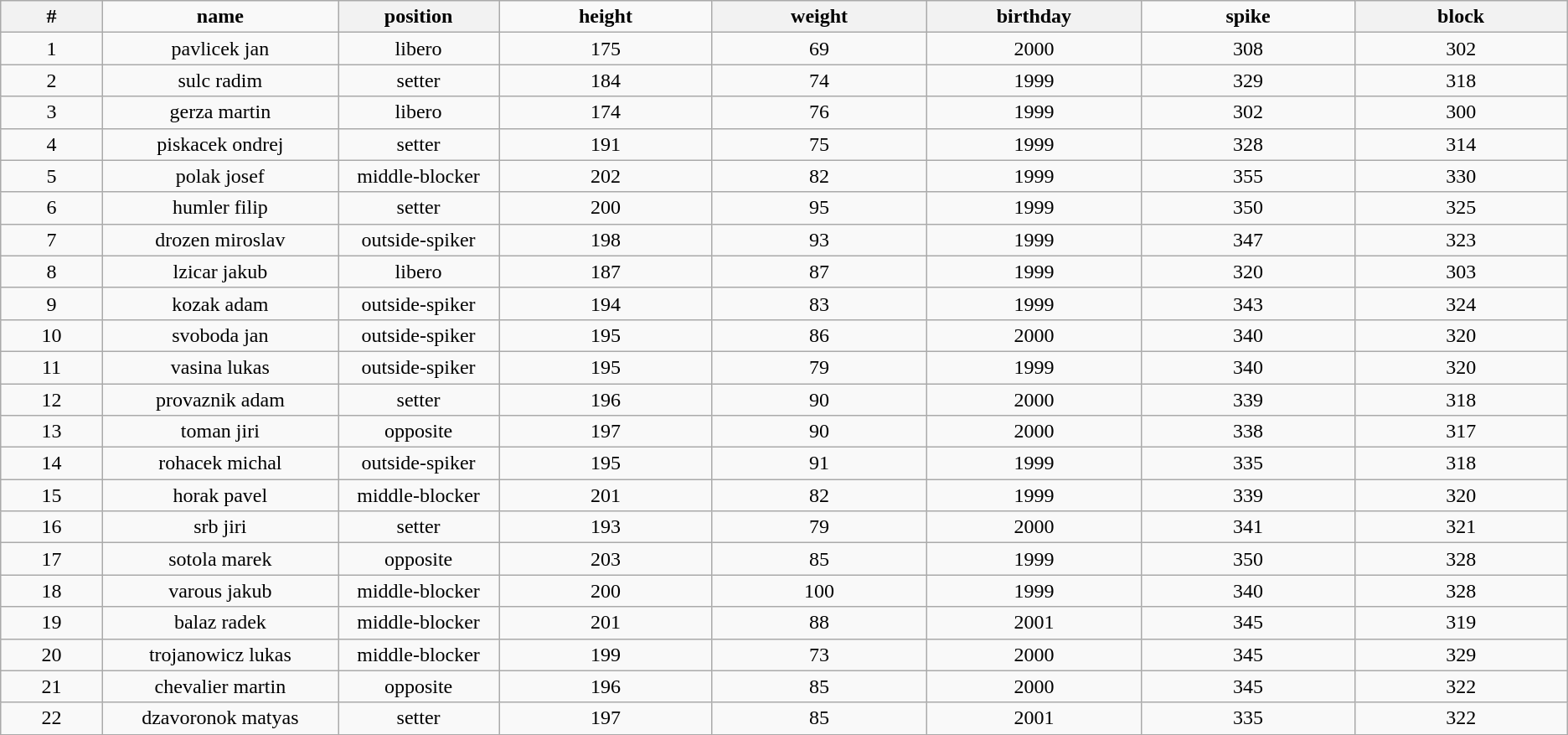<table class="wikitable sortable" style="text-align:center;">
<tr>
<th style="width:5em">#</th>
<td style="width:12em"><strong>name</strong></td>
<th style="width:8em"><strong>position</strong></th>
<td style="width:11em"><strong>height</strong></td>
<th style="width:11em"><strong>weight</strong></th>
<th style="width:11em"><strong>birthday</strong></th>
<td style="width:11em"><strong>spike</strong></td>
<th style="width:11em"><strong>block</strong></th>
</tr>
<tr>
<td>1</td>
<td>pavlicek jan</td>
<td>libero</td>
<td>175</td>
<td>69</td>
<td>2000</td>
<td>308</td>
<td>302</td>
</tr>
<tr>
<td>2</td>
<td>sulc radim</td>
<td>setter</td>
<td>184</td>
<td>74</td>
<td>1999</td>
<td>329</td>
<td>318</td>
</tr>
<tr>
<td>3</td>
<td>gerza martin</td>
<td>libero</td>
<td>174</td>
<td>76</td>
<td>1999</td>
<td>302</td>
<td>300</td>
</tr>
<tr>
<td>4</td>
<td>piskacek ondrej</td>
<td>setter</td>
<td>191</td>
<td>75</td>
<td>1999</td>
<td>328</td>
<td>314</td>
</tr>
<tr>
<td>5</td>
<td>polak josef</td>
<td>middle-blocker</td>
<td>202</td>
<td>82</td>
<td>1999</td>
<td>355</td>
<td>330</td>
</tr>
<tr>
<td>6</td>
<td>humler filip</td>
<td>setter</td>
<td>200</td>
<td>95</td>
<td>1999</td>
<td>350</td>
<td>325</td>
</tr>
<tr>
<td>7</td>
<td>drozen miroslav</td>
<td>outside-spiker</td>
<td>198</td>
<td>93</td>
<td>1999</td>
<td>347</td>
<td>323</td>
</tr>
<tr>
<td>8</td>
<td>lzicar jakub</td>
<td>libero</td>
<td>187</td>
<td>87</td>
<td>1999</td>
<td>320</td>
<td>303</td>
</tr>
<tr>
<td>9</td>
<td>kozak adam</td>
<td>outside-spiker</td>
<td>194</td>
<td>83</td>
<td>1999</td>
<td>343</td>
<td>324</td>
</tr>
<tr>
<td>10</td>
<td>svoboda jan</td>
<td>outside-spiker</td>
<td>195</td>
<td>86</td>
<td>2000</td>
<td>340</td>
<td>320</td>
</tr>
<tr>
<td>11</td>
<td>vasina lukas</td>
<td>outside-spiker</td>
<td>195</td>
<td>79</td>
<td>1999</td>
<td>340</td>
<td>320</td>
</tr>
<tr>
<td>12</td>
<td>provaznik adam</td>
<td>setter</td>
<td>196</td>
<td>90</td>
<td>2000</td>
<td>339</td>
<td>318</td>
</tr>
<tr>
<td>13</td>
<td>toman jiri</td>
<td>opposite</td>
<td>197</td>
<td>90</td>
<td>2000</td>
<td>338</td>
<td>317</td>
</tr>
<tr>
<td>14</td>
<td>rohacek michal</td>
<td>outside-spiker</td>
<td>195</td>
<td>91</td>
<td>1999</td>
<td>335</td>
<td>318</td>
</tr>
<tr>
<td>15</td>
<td>horak pavel</td>
<td>middle-blocker</td>
<td>201</td>
<td>82</td>
<td>1999</td>
<td>339</td>
<td>320</td>
</tr>
<tr>
<td>16</td>
<td>srb jiri</td>
<td>setter</td>
<td>193</td>
<td>79</td>
<td>2000</td>
<td>341</td>
<td>321</td>
</tr>
<tr>
<td>17</td>
<td>sotola marek</td>
<td>opposite</td>
<td>203</td>
<td>85</td>
<td>1999</td>
<td>350</td>
<td>328</td>
</tr>
<tr>
<td>18</td>
<td>varous jakub</td>
<td>middle-blocker</td>
<td>200</td>
<td>100</td>
<td>1999</td>
<td>340</td>
<td>328</td>
</tr>
<tr>
<td>19</td>
<td>balaz radek</td>
<td>middle-blocker</td>
<td>201</td>
<td>88</td>
<td>2001</td>
<td>345</td>
<td>319</td>
</tr>
<tr>
<td>20</td>
<td>trojanowicz lukas</td>
<td>middle-blocker</td>
<td>199</td>
<td>73</td>
<td>2000</td>
<td>345</td>
<td>329</td>
</tr>
<tr>
<td>21</td>
<td>chevalier martin</td>
<td>opposite</td>
<td>196</td>
<td>85</td>
<td>2000</td>
<td>345</td>
<td>322</td>
</tr>
<tr>
<td>22</td>
<td>dzavoronok matyas</td>
<td>setter</td>
<td>197</td>
<td>85</td>
<td>2001</td>
<td>335</td>
<td>322</td>
</tr>
<tr>
</tr>
</table>
